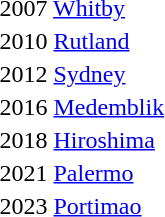<table>
<tr>
<td>2007 <a href='#'>Whitby</a></td>
<td> <br> </td>
<td> <br> </td>
<td> <br> </td>
</tr>
<tr>
<td>2010 <a href='#'>Rutland</a></td>
<td> <br> </td>
<td> <br> </td>
<td> <br> </td>
</tr>
<tr>
<td>2012 <a href='#'>Sydney</a></td>
<td> <br> </td>
<td> <br> </td>
<td> <br> </td>
</tr>
<tr>
<td>2016 <a href='#'>Medemblik</a></td>
<td> <br> </td>
<td> <br> </td>
<td> <br> </td>
</tr>
<tr>
<td>2018 <a href='#'>Hiroshima</a></td>
<td> <br> </td>
<td> <br> </td>
<td> <br> </td>
</tr>
<tr>
<td>2021 <a href='#'>Palermo</a></td>
<td> <br> </td>
<td> <br> </td>
<td> <br> </td>
</tr>
<tr>
<td nowrap>2023 <a href='#'>Portimao</a></td>
<td> <br> </td>
<td> <br> </td>
<td> <br> </td>
</tr>
</table>
